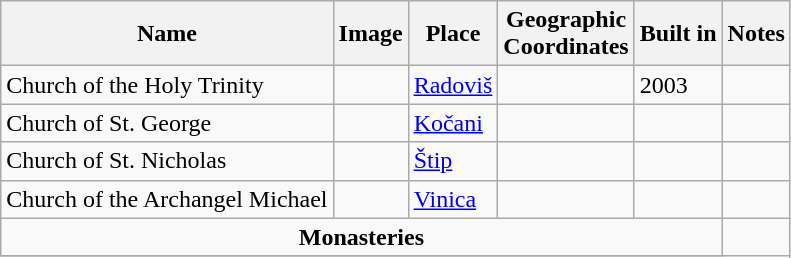<table class="wikitable">
<tr>
<th><strong> Name</strong></th>
<th><strong> Image</strong></th>
<th><strong> Place</strong></th>
<th><strong> Geographic</strong><br><strong>Coordinates</strong></th>
<th><strong> Built in</strong></th>
<th><strong> Notes</strong></th>
</tr>
<tr>
<td>Church of the Holy Trinity</td>
<td></td>
<td><a href='#'>Radoviš</a></td>
<td></td>
<td>2003</td>
<td></td>
</tr>
<tr>
<td>Church of St. George</td>
<td></td>
<td><a href='#'>Kočani</a></td>
<td></td>
<td></td>
<td></td>
</tr>
<tr>
<td>Church of St. Nicholas</td>
<td></td>
<td><a href='#'>Štip</a></td>
<td></td>
<td></td>
<td></td>
</tr>
<tr>
<td>Church of the Archangel Michael</td>
<td></td>
<td><a href='#'>Vinica</a></td>
<td></td>
<td></td>
<td></td>
</tr>
<tr>
<td colspan="5" align="center"><strong>Monasteries</strong></td>
</tr>
<tr>
</tr>
</table>
